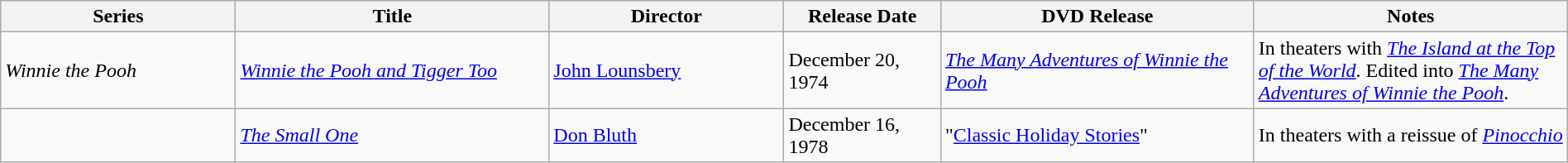<table class="wikitable" style="width:100%;">
<tr>
<th style="width:15%;">Series</th>
<th style="width:20%;">Title</th>
<th style="width:15%;">Director</th>
<th style="width:10%;">Release Date</th>
<th style="width:20%;">DVD Release</th>
<th style="width:20%;">Notes</th>
</tr>
<tr>
<td><em>Winnie the Pooh</em></td>
<td><em><a href='#'>Winnie the Pooh and Tigger Too</a></em> </td>
<td><a href='#'>John Lounsbery</a></td>
<td>December 20, 1974</td>
<td><em><a href='#'>The Many Adventures of Winnie the Pooh</a></em></td>
<td>In theaters with <em><a href='#'>The Island at the Top of the World</a></em>. Edited into <em><a href='#'>The Many Adventures of Winnie the Pooh</a></em>.</td>
</tr>
<tr>
<td></td>
<td><em><a href='#'>The Small One</a></em></td>
<td><a href='#'>Don Bluth</a></td>
<td>December 16, 1978</td>
<td>"<a href='#'>Classic Holiday Stories</a>"</td>
<td>In theaters with a reissue of <em><a href='#'>Pinocchio</a></em></td>
</tr>
</table>
